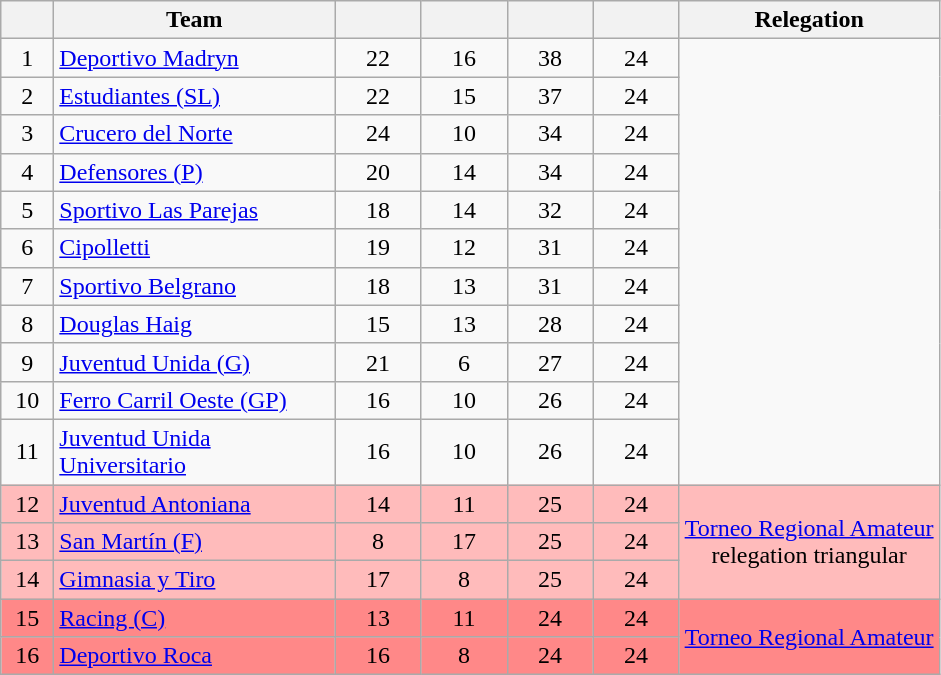<table class="wikitable" style="text-align: center;">
<tr>
<th width=28><br></th>
<th width=180>Team</th>
<th width=50></th>
<th width=50></th>
<th width=50></th>
<th width=50></th>
<th width=120>Relegation</th>
</tr>
<tr>
<td>1</td>
<td align="left"><a href='#'>Deportivo Madryn</a></td>
<td>22</td>
<td>16</td>
<td>38</td>
<td>24</td>
<td rowspan=11></td>
</tr>
<tr>
<td>2</td>
<td align="left"><a href='#'>Estudiantes (SL)</a></td>
<td>22</td>
<td>15</td>
<td>37</td>
<td>24</td>
</tr>
<tr>
<td>3</td>
<td align="left"><a href='#'>Crucero del Norte</a></td>
<td>24</td>
<td>10</td>
<td>34</td>
<td>24</td>
</tr>
<tr>
<td>4</td>
<td align="left"><a href='#'>Defensores (P)</a></td>
<td>20</td>
<td>14</td>
<td>34</td>
<td>24</td>
</tr>
<tr>
<td>5</td>
<td align="left"><a href='#'>Sportivo Las Parejas</a></td>
<td>18</td>
<td>14</td>
<td>32</td>
<td>24</td>
</tr>
<tr>
<td>6</td>
<td align="left"><a href='#'>Cipolletti</a></td>
<td>19</td>
<td>12</td>
<td>31</td>
<td>24</td>
</tr>
<tr>
<td>7</td>
<td align="left"><a href='#'>Sportivo Belgrano</a></td>
<td>18</td>
<td>13</td>
<td>31</td>
<td>24</td>
</tr>
<tr>
<td>8</td>
<td align="left"><a href='#'>Douglas Haig</a></td>
<td>15</td>
<td>13</td>
<td>28</td>
<td>24</td>
</tr>
<tr>
<td>9</td>
<td align="left"><a href='#'>Juventud Unida (G)</a></td>
<td>21</td>
<td>6</td>
<td>27</td>
<td>24</td>
</tr>
<tr>
<td>10</td>
<td align="left"><a href='#'>Ferro Carril Oeste (GP)</a></td>
<td>16</td>
<td>10</td>
<td>26</td>
<td>24</td>
</tr>
<tr>
<td>11</td>
<td align="left"><a href='#'>Juventud Unida Universitario</a></td>
<td>16</td>
<td>10</td>
<td>26</td>
<td>24</td>
</tr>
<tr bgcolor=#FFBBBB>
<td>12</td>
<td align="left"><a href='#'>Juventud Antoniana</a></td>
<td>14</td>
<td>11</td>
<td>25</td>
<td>24</td>
<td rowspan=3><a href='#'>Torneo Regional Amateur</a> relegation triangular</td>
</tr>
<tr bgcolor=#FFBBBB>
<td>13</td>
<td align="left"><a href='#'>San Martín (F)</a></td>
<td>8</td>
<td>17</td>
<td>25</td>
<td>24</td>
</tr>
<tr bgcolor=#FFBBBB>
<td>14</td>
<td align="left"><a href='#'>Gimnasia y Tiro</a></td>
<td>17</td>
<td>8</td>
<td>25</td>
<td>24</td>
</tr>
<tr bgcolor=#FF8888>
<td>15</td>
<td align="left"><a href='#'>Racing (C)</a></td>
<td>13</td>
<td>11</td>
<td>24</td>
<td>24</td>
<td rowspan=2><a href='#'>Torneo Regional Amateur</a></td>
</tr>
<tr bgcolor=#FF8888>
<td>16</td>
<td align="left"><a href='#'>Deportivo Roca</a></td>
<td>16</td>
<td>8</td>
<td>24</td>
<td>24</td>
</tr>
</table>
